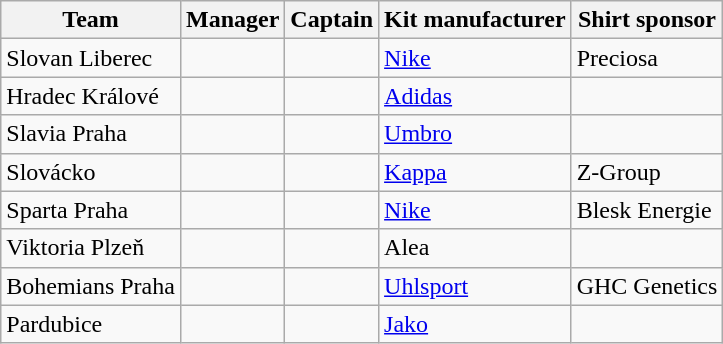<table class="wikitable sortable" style="text-align: left;">
<tr>
<th>Team</th>
<th>Manager</th>
<th>Captain</th>
<th>Kit manufacturer</th>
<th>Shirt sponsor</th>
</tr>
<tr>
<td>Slovan Liberec</td>
<td> </td>
<td> </td>
<td><a href='#'>Nike</a></td>
<td>Preciosa</td>
</tr>
<tr>
<td>Hradec Králové</td>
<td> </td>
<td> </td>
<td><a href='#'>Adidas</a></td>
<td></td>
</tr>
<tr>
<td>Slavia Praha</td>
<td> </td>
<td> </td>
<td><a href='#'>Umbro</a></td>
<td></td>
</tr>
<tr>
<td>Slovácko</td>
<td> </td>
<td> </td>
<td><a href='#'>Kappa</a></td>
<td>Z-Group</td>
</tr>
<tr>
<td>Sparta Praha</td>
<td> </td>
<td> </td>
<td><a href='#'>Nike</a></td>
<td>Blesk Energie</td>
</tr>
<tr>
<td>Viktoria Plzeň</td>
<td> </td>
<td> </td>
<td>Alea</td>
<td></td>
</tr>
<tr>
<td>Bohemians Praha</td>
<td> </td>
<td> </td>
<td><a href='#'>Uhlsport</a></td>
<td>GHC Genetics</td>
</tr>
<tr>
<td>Pardubice</td>
<td> </td>
<td> </td>
<td><a href='#'>Jako</a></td>
<td></td>
</tr>
</table>
